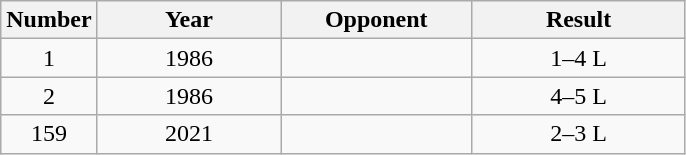<table class="wikitable">
<tr>
<th width=30>Number</th>
<th width=115>Year</th>
<th width=120>Opponent</th>
<th width=135>Result</th>
</tr>
<tr>
<td align=center>1</td>
<td align=center>1986</td>
<td></td>
<td align=center>1–4 L</td>
</tr>
<tr>
<td align=center>2</td>
<td align=center>1986</td>
<td></td>
<td align=center>4–5 L</td>
</tr>
<tr>
<td align=center>159</td>
<td align=center>2021</td>
<td></td>
<td align=center>2–3 L</td>
</tr>
</table>
